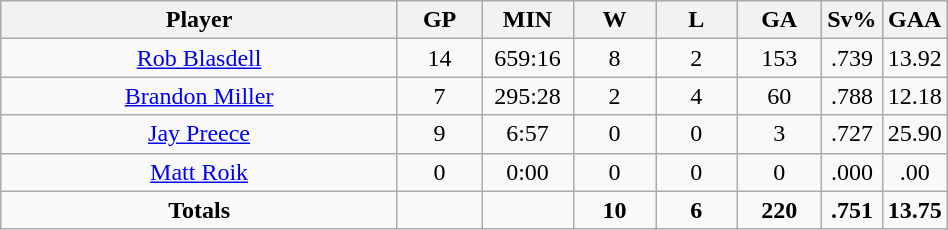<table class="wikitable sortable" width="50%">
<tr align="center"  bgcolor="#dddddd">
<th width="50%">Player</th>
<th width="10%">GP</th>
<th width="10%">MIN</th>
<th width="10%">W</th>
<th width="10%">L</th>
<th width="10%">GA</th>
<th width="10%">Sv%</th>
<th width="10%">GAA</th>
</tr>
<tr align=center>
<td><a href='#'>Rob Blasdell</a></td>
<td>14</td>
<td>659:16</td>
<td>8</td>
<td>2</td>
<td>153</td>
<td>.739</td>
<td>13.92</td>
</tr>
<tr align=center>
<td><a href='#'>Brandon Miller</a></td>
<td>7</td>
<td>295:28</td>
<td>2</td>
<td>4</td>
<td>60</td>
<td>.788</td>
<td>12.18</td>
</tr>
<tr align=center>
<td><a href='#'>Jay Preece</a></td>
<td>9</td>
<td>6:57</td>
<td>0</td>
<td>0</td>
<td>3</td>
<td>.727</td>
<td>25.90</td>
</tr>
<tr align=center>
<td><a href='#'>Matt Roik</a></td>
<td>0</td>
<td>0:00</td>
<td>0</td>
<td>0</td>
<td>0</td>
<td>.000</td>
<td>.00</td>
</tr>
<tr align=center>
<td><strong>Totals</strong></td>
<td></td>
<td></td>
<td><strong>10</strong></td>
<td><strong>6</strong></td>
<td><strong> 220</strong></td>
<td><strong> .751</strong></td>
<td><strong> 13.75</strong></td>
</tr>
</table>
